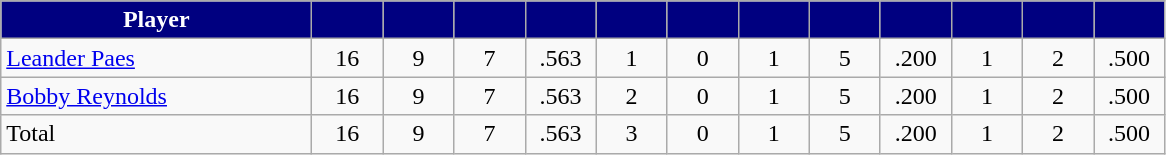<table class="wikitable" style="text-align:center">
<tr>
<th style="background:navy; color:#fff" width="200px">Player</th>
<th style="background:navy; color:#fff" width="40px"></th>
<th style="background:navy; color:#fff" width="40px"></th>
<th style="background:navy; color:#fff" width="40px"></th>
<th style="background:navy; color:#fff" width="40px"></th>
<th style="background:navy; color:#fff" width="40px"></th>
<th style="background:navy; color:#fff" width="40px"></th>
<th style="background:navy; color:#fff" width="40px"></th>
<th style="background:navy; color:#fff" width="40px"></th>
<th style="background:navy; color:#fff" width="40px"></th>
<th style="background:navy; color:#fff" width="40px"></th>
<th style="background:navy; color:#fff" width="40px"></th>
<th style="background:navy; color:#fff" width="40px"></th>
</tr>
<tr>
<td style="text-align:left"><a href='#'>Leander Paes</a></td>
<td>16</td>
<td>9</td>
<td>7</td>
<td>.563</td>
<td>1</td>
<td>0</td>
<td>1</td>
<td>5</td>
<td>.200</td>
<td>1</td>
<td>2</td>
<td>.500</td>
</tr>
<tr>
<td style="text-align:left"><a href='#'>Bobby Reynolds</a></td>
<td>16</td>
<td>9</td>
<td>7</td>
<td>.563</td>
<td>2</td>
<td>0</td>
<td>1</td>
<td>5</td>
<td>.200</td>
<td>1</td>
<td>2</td>
<td>.500</td>
</tr>
<tr>
<td style="text-align:left">Total</td>
<td>16</td>
<td>9</td>
<td>7</td>
<td>.563</td>
<td>3</td>
<td>0</td>
<td>1</td>
<td>5</td>
<td>.200</td>
<td>1</td>
<td>2</td>
<td>.500</td>
</tr>
</table>
